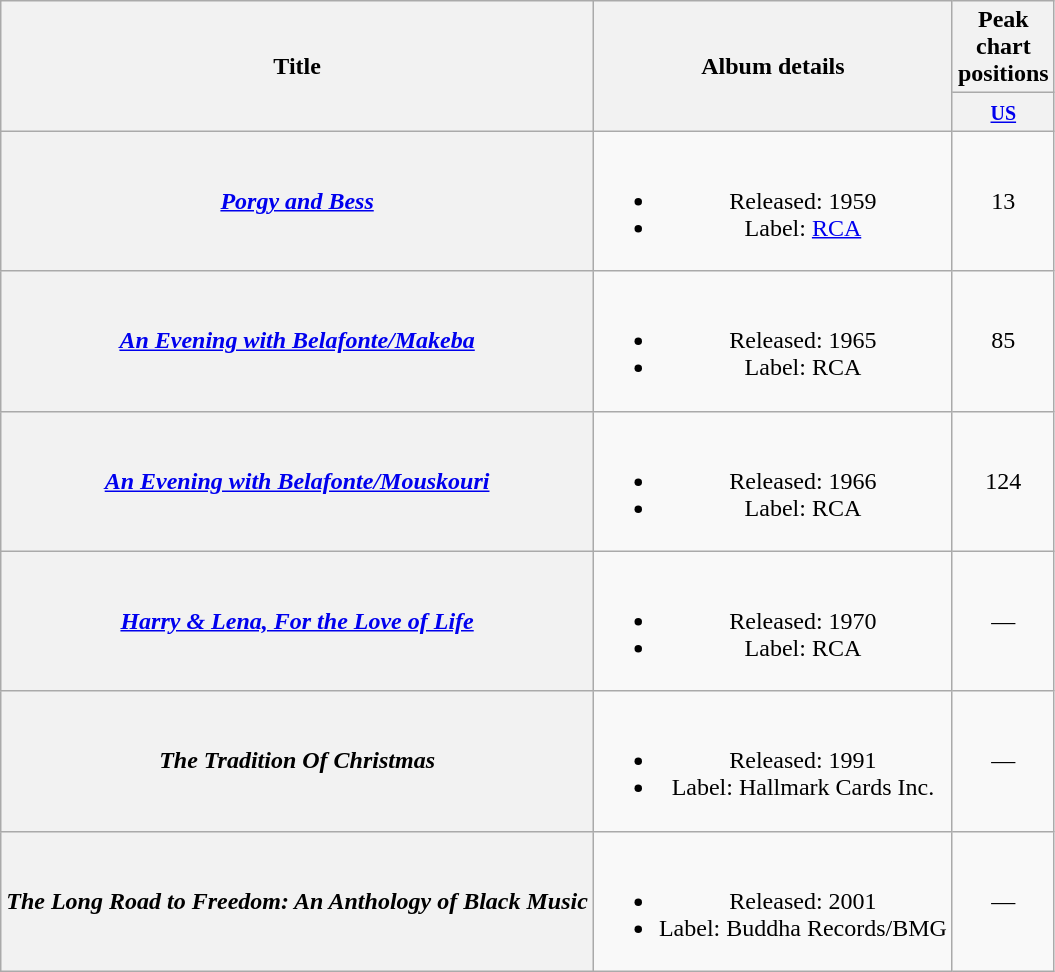<table class="wikitable plainrowheaders" style="text-align:center;">
<tr>
<th rowspan="2">Title</th>
<th rowspan="2">Album details</th>
<th colspan="1">Peak chart positions</th>
</tr>
<tr>
<th style="width:3em;"><small><a href='#'>US</a></small><br></th>
</tr>
<tr>
<th scope="row"><em><a href='#'>Porgy and Bess</a></em></th>
<td><br><ul><li>Released: 1959</li><li>Label: <a href='#'>RCA</a></li></ul></td>
<td>13</td>
</tr>
<tr>
<th scope="row"><em><a href='#'>An Evening with Belafonte/Makeba</a></em></th>
<td><br><ul><li>Released: 1965</li><li>Label: RCA</li></ul></td>
<td>85</td>
</tr>
<tr>
<th scope="row"><em><a href='#'>An Evening with Belafonte/Mouskouri</a></em></th>
<td><br><ul><li>Released: 1966</li><li>Label: RCA</li></ul></td>
<td>124</td>
</tr>
<tr>
<th scope="row"><em><a href='#'>Harry & Lena, For the Love of Life</a></em></th>
<td><br><ul><li>Released: 1970</li><li>Label: RCA</li></ul></td>
<td>—</td>
</tr>
<tr>
<th scope="row"><em>The Tradition Of Christmas</em></th>
<td><br><ul><li>Released: 1991</li><li>Label: Hallmark Cards Inc.</li></ul></td>
<td>—</td>
</tr>
<tr>
<th scope="row"><em>The Long Road to Freedom: An Anthology of Black Music</em></th>
<td><br><ul><li>Released: 2001</li><li>Label: Buddha Records/BMG</li></ul></td>
<td>—</td>
</tr>
</table>
